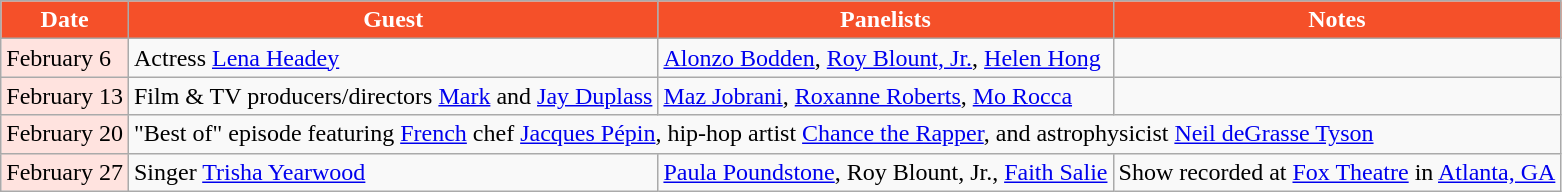<table class="wikitable">
<tr>
<th style="background:#F55029;color:#FFFFFF;">Date</th>
<th style="background:#F55029;color:#FFFFFF;">Guest</th>
<th style="background:#F55029;color:#FFFFFF;">Panelists</th>
<th style="background:#F55029;color:#FFFFFF;">Notes</th>
</tr>
<tr>
<td style="background:#FFE3DF;color:#000000;">February 6</td>
<td>Actress <a href='#'>Lena Headey</a></td>
<td><a href='#'>Alonzo Bodden</a>, <a href='#'>Roy Blount, Jr.</a>, <a href='#'>Helen Hong</a></td>
<td></td>
</tr>
<tr>
<td style="background:#FFE3DF;color:#000000;">February 13</td>
<td>Film & TV producers/directors <a href='#'>Mark</a> and <a href='#'>Jay Duplass</a></td>
<td><a href='#'>Maz Jobrani</a>, <a href='#'>Roxanne Roberts</a>, <a href='#'>Mo Rocca</a></td>
<td></td>
</tr>
<tr>
<td style="background:#FFE3DF;color:#000000;">February 20</td>
<td colspan="3">"Best of" episode featuring <a href='#'>French</a> chef <a href='#'>Jacques Pépin</a>, hip-hop artist <a href='#'>Chance the Rapper</a>, and astrophysicist <a href='#'>Neil deGrasse Tyson</a></td>
</tr>
<tr>
<td style="background:#FFE3DF;color:#000000;">February 27</td>
<td>Singer <a href='#'>Trisha Yearwood</a></td>
<td><a href='#'>Paula Poundstone</a>, Roy Blount, Jr., <a href='#'>Faith Salie</a></td>
<td>Show recorded at <a href='#'>Fox Theatre</a> in <a href='#'>Atlanta, GA</a></td>
</tr>
</table>
